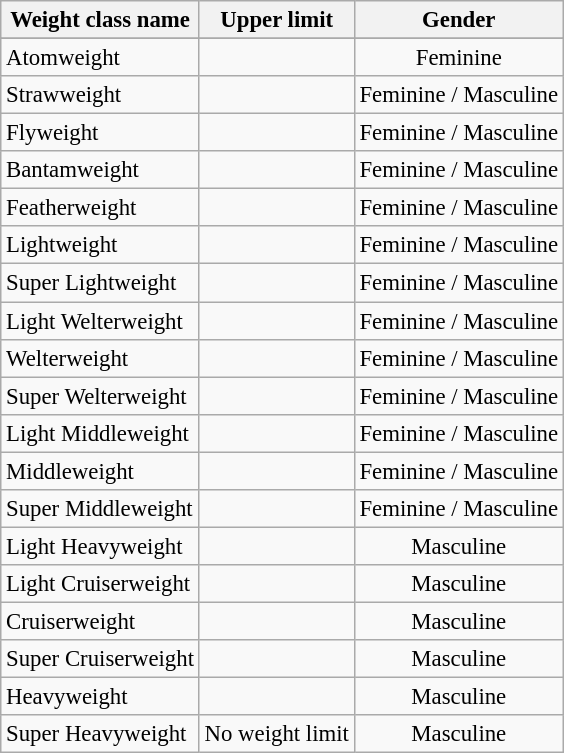<table class="wikitable" style="font-size:95%;">
<tr>
<th>Weight class name</th>
<th>Upper limit</th>
<th>Gender</th>
</tr>
<tr>
</tr>
<tr align="center">
<td align="left">Atomweight</td>
<td></td>
<td>Feminine</td>
</tr>
<tr align="center">
<td align="left">Strawweight</td>
<td></td>
<td>Feminine / Masculine</td>
</tr>
<tr align="center">
<td align="left">Flyweight</td>
<td></td>
<td>Feminine / Masculine</td>
</tr>
<tr align="center">
<td align="left">Bantamweight</td>
<td></td>
<td>Feminine / Masculine</td>
</tr>
<tr align="center">
<td align="left">Featherweight</td>
<td></td>
<td>Feminine / Masculine</td>
</tr>
<tr align="center">
<td align="left">Lightweight</td>
<td></td>
<td>Feminine / Masculine</td>
</tr>
<tr align="center">
<td align="left">Super Lightweight</td>
<td></td>
<td>Feminine / Masculine</td>
</tr>
<tr align="center">
<td align="left">Light Welterweight</td>
<td></td>
<td>Feminine / Masculine</td>
</tr>
<tr align="center">
<td align="left">Welterweight</td>
<td></td>
<td>Feminine / Masculine</td>
</tr>
<tr align="center">
<td align="left">Super Welterweight</td>
<td></td>
<td>Feminine / Masculine</td>
</tr>
<tr align="center">
<td align="left">Light Middleweight</td>
<td></td>
<td>Feminine / Masculine</td>
</tr>
<tr align="center">
<td align="left">Middleweight</td>
<td></td>
<td>Feminine / Masculine</td>
</tr>
<tr align="center">
<td align="left">Super Middleweight</td>
<td></td>
<td>Feminine / Masculine</td>
</tr>
<tr align="center">
<td align="left">Light Heavyweight</td>
<td></td>
<td>Masculine</td>
</tr>
<tr align="center">
<td align="left">Light Cruiserweight</td>
<td></td>
<td>Masculine</td>
</tr>
<tr align="center">
<td align="left">Cruiserweight</td>
<td></td>
<td>Masculine</td>
</tr>
<tr align="center">
<td align="left">Super Cruiserweight</td>
<td></td>
<td>Masculine</td>
</tr>
<tr align="center">
<td align="left">Heavyweight</td>
<td></td>
<td>Masculine</td>
</tr>
<tr align="center">
<td align="left">Super Heavyweight</td>
<td align="center">No weight limit</td>
<td>Masculine</td>
</tr>
</table>
